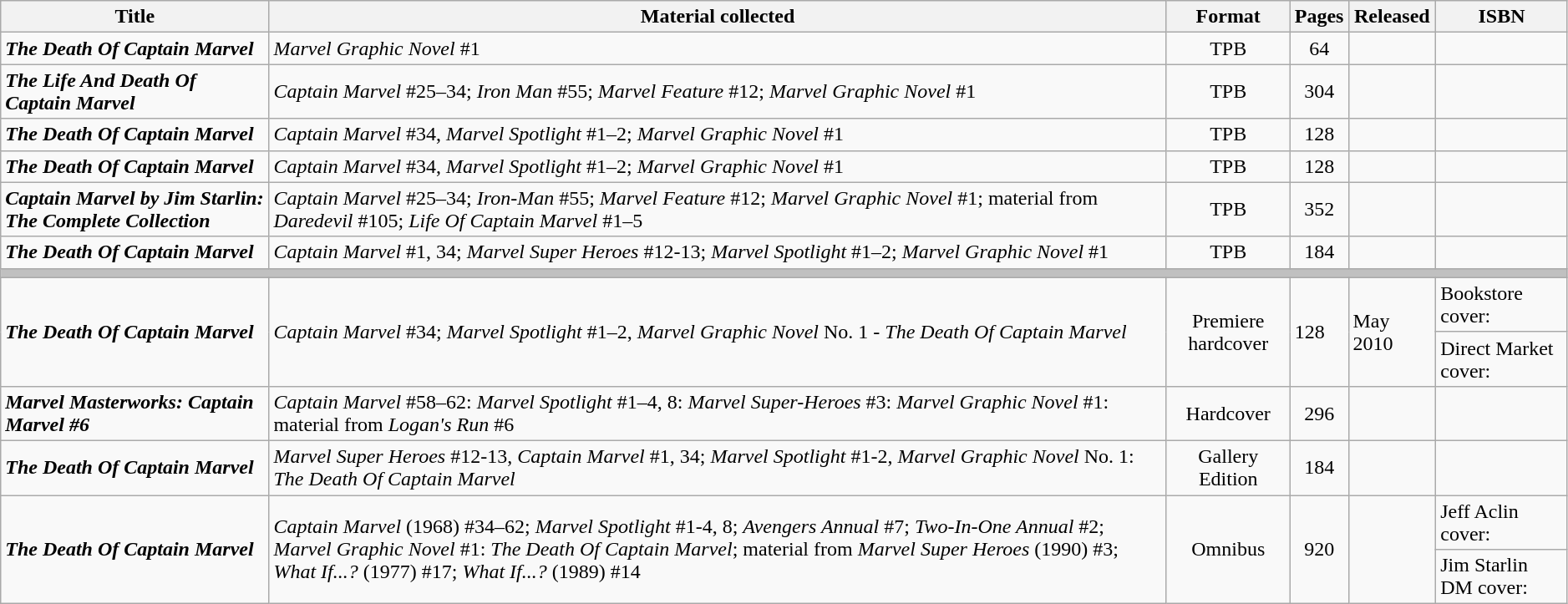<table class="wikitable sortable" width="99%">
<tr>
<th>Title</th>
<th class="unsortable">Material collected</th>
<th>Format</th>
<th>Pages</th>
<th>Released</th>
<th class="unsortable">ISBN</th>
</tr>
<tr>
<td><strong><em>The Death Of Captain Marvel</em></strong></td>
<td><em>Marvel Graphic Novel</em> #1</td>
<td style="text-align: center;">TPB</td>
<td style="text-align: center;">64</td>
<td></td>
<td></td>
</tr>
<tr>
<td><strong><em>The Life And Death Of Captain Marvel</em></strong></td>
<td><em>Captain Marvel</em> #25–34; <em>Iron Man</em> #55; <em>Marvel Feature</em> #12; <em>Marvel Graphic Novel</em> #1</td>
<td style="text-align: center;">TPB</td>
<td style="text-align: center;">304</td>
<td></td>
<td></td>
</tr>
<tr>
<td><strong><em>The Death Of Captain Marvel</em></strong></td>
<td><em>Captain Marvel</em> #34, <em>Marvel Spotlight</em> #1–2; <em>Marvel Graphic Novel</em> #1</td>
<td style="text-align: center;">TPB</td>
<td style="text-align: center;">128</td>
<td></td>
<td></td>
</tr>
<tr>
<td><strong><em>The Death Of Captain Marvel</em></strong></td>
<td><em>Captain Marvel</em> #34, <em>Marvel Spotlight</em> #1–2; <em>Marvel Graphic Novel</em> #1</td>
<td style="text-align: center;">TPB</td>
<td style="text-align: center;">128</td>
<td></td>
<td></td>
</tr>
<tr>
<td><strong><em>Captain Marvel by Jim Starlin: The Complete Collection</em></strong></td>
<td><em>Captain Marvel</em> #25–34; <em>Iron-Man</em> #55; <em>Marvel Feature</em> #12; <em>Marvel Graphic Novel</em> #1; material from <em>Daredevil</em> #105; <em>Life Of Captain Marvel</em> #1–5</td>
<td style="text-align: center;">TPB</td>
<td style="text-align: center;">352</td>
<td></td>
<td></td>
</tr>
<tr>
<td><strong><em>The Death Of Captain Marvel</em></strong></td>
<td><em>Captain Marvel</em> #1, 34; <em>Marvel Super Heroes</em> #12-13; <em>Marvel Spotlight</em> #1–2; <em>Marvel Graphic Novel</em> #1</td>
<td style="text-align: center;">TPB</td>
<td style="text-align: center;">184</td>
<td></td>
<td></td>
</tr>
<tr>
<th colspan=6 style="background-color: silver;"></th>
</tr>
<tr>
<td rowspan=2><strong><em>The Death Of Captain Marvel</em></strong></td>
<td rowspan=2><em>Captain Marvel</em> #34; <em>Marvel Spotlight</em> #1–2, <em>Marvel Graphic Novel</em> No. 1 - <em>The Death Of Captain Marvel</em></td>
<td rowspan=2 style="text-align: center;">Premiere hardcover</td>
<td rowspan=2>128</td>
<td rowspan=2>May 2010</td>
<td>Bookstore cover: </td>
</tr>
<tr>
<td>Direct Market cover: </td>
</tr>
<tr>
<td><strong><em>Marvel Masterworks: Captain Marvel #6</em></strong></td>
<td><em>Captain Marvel</em> #58–62: <em>Marvel Spotlight</em> #1–4, 8: <em>Marvel Super-Heroes</em> #3: <em>Marvel Graphic Novel</em> #1: material from <em>Logan's Run</em> #6</td>
<td style="text-align: center;">Hardcover</td>
<td style="text-align: center;">296</td>
<td></td>
<td></td>
</tr>
<tr>
<td><strong><em>The Death Of Captain Marvel</em></strong></td>
<td><em>Marvel Super Heroes</em> #12-13, <em>Captain Marvel</em> #1, 34; <em>Marvel Spotlight</em> #1-2, <em>Marvel Graphic Novel</em> No. 1: <em>The Death Of Captain Marvel</em></td>
<td style="text-align: center;">Gallery Edition</td>
<td style="text-align: center;">184</td>
<td></td>
<td></td>
</tr>
<tr>
<td rowspan=2><strong><em>The Death Of Captain Marvel</em></strong></td>
<td rowspan=2><em>Captain Marvel</em> (1968) #34–62; <em>Marvel Spotlight</em> #1-4, 8; <em>Avengers Annual</em> #7; <em>Two-In-One Annual</em> #2; <em>Marvel Graphic Novel</em> #1: <em>The Death Of Captain Marvel</em>; material from <em>Marvel Super Heroes</em> (1990) #3; <em>What If...?</em> (1977) #17; <em>What If...?</em> (1989) #14</td>
<td rowspan=2 style="text-align: center;">Omnibus</td>
<td rowspan=2 style="text-align: center;">920</td>
<td rowspan=2></td>
<td>Jeff Aclin cover: </td>
</tr>
<tr>
<td>Jim Starlin DM cover: </td>
</tr>
</table>
